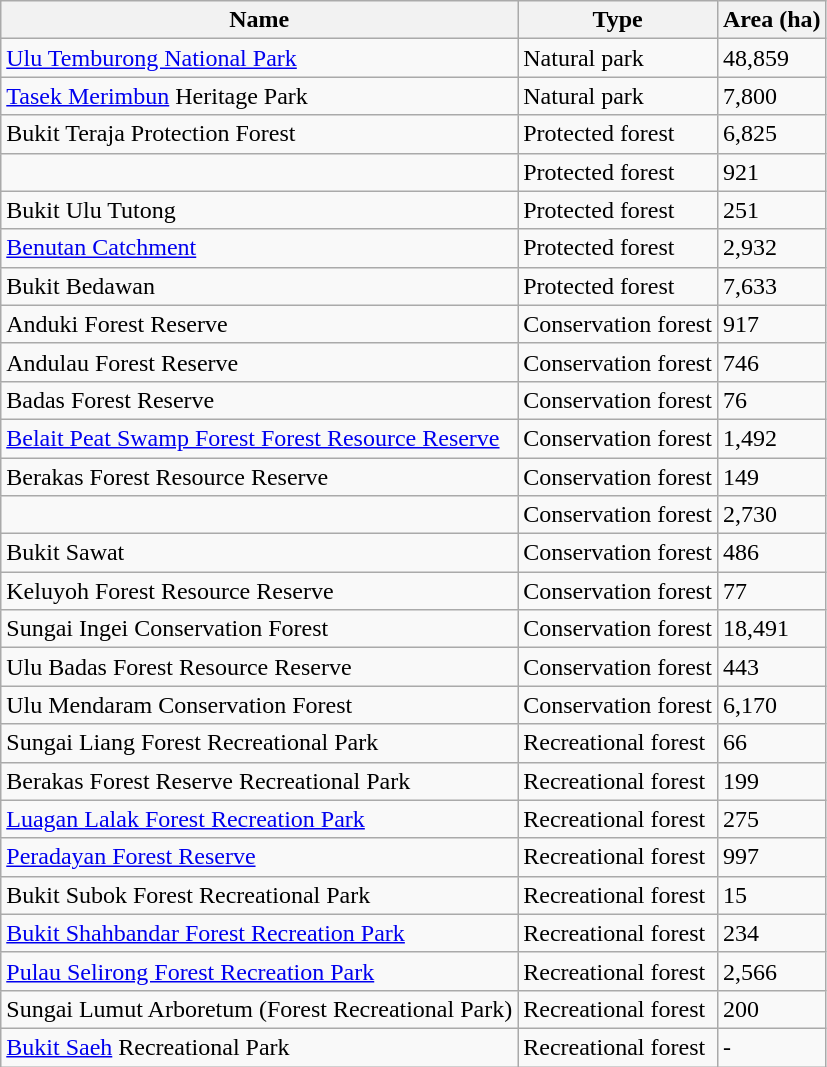<table class="wikitable sortable">
<tr>
<th>Name</th>
<th>Type</th>
<th>Area (ha)</th>
</tr>
<tr>
<td><a href='#'>Ulu Temburong National Park</a></td>
<td>Natural park</td>
<td>48,859</td>
</tr>
<tr>
<td><a href='#'>Tasek Merimbun</a> Heritage Park</td>
<td>Natural park</td>
<td>7,800</td>
</tr>
<tr>
<td>Bukit Teraja Protection Forest</td>
<td>Protected forest</td>
<td>6,825</td>
</tr>
<tr>
<td></td>
<td>Protected forest</td>
<td>921</td>
</tr>
<tr>
<td>Bukit Ulu Tutong</td>
<td>Protected forest</td>
<td>251</td>
</tr>
<tr>
<td><a href='#'>Benutan Catchment</a></td>
<td>Protected forest</td>
<td>2,932</td>
</tr>
<tr>
<td>Bukit Bedawan</td>
<td>Protected forest</td>
<td>7,633</td>
</tr>
<tr>
<td>Anduki Forest Reserve</td>
<td>Conservation forest</td>
<td>917</td>
</tr>
<tr>
<td>Andulau Forest Reserve</td>
<td>Conservation forest</td>
<td>746</td>
</tr>
<tr>
<td>Badas Forest Reserve</td>
<td>Conservation forest</td>
<td>76</td>
</tr>
<tr>
<td><a href='#'>Belait Peat Swamp Forest Forest Resource Reserve</a></td>
<td>Conservation forest</td>
<td>1,492</td>
</tr>
<tr>
<td>Berakas Forest Resource Reserve</td>
<td>Conservation forest</td>
<td>149</td>
</tr>
<tr>
<td></td>
<td>Conservation forest</td>
<td>2,730</td>
</tr>
<tr>
<td>Bukit Sawat</td>
<td>Conservation forest</td>
<td>486</td>
</tr>
<tr>
<td>Keluyoh Forest Resource Reserve</td>
<td>Conservation forest</td>
<td>77</td>
</tr>
<tr>
<td>Sungai Ingei Conservation Forest</td>
<td>Conservation forest</td>
<td>18,491</td>
</tr>
<tr>
<td>Ulu Badas Forest Resource Reserve</td>
<td>Conservation forest</td>
<td>443</td>
</tr>
<tr>
<td>Ulu Mendaram Conservation Forest</td>
<td>Conservation forest</td>
<td>6,170</td>
</tr>
<tr>
<td>Sungai Liang Forest Recreational Park</td>
<td>Recreational forest</td>
<td>66</td>
</tr>
<tr>
<td>Berakas Forest Reserve Recreational Park</td>
<td>Recreational forest</td>
<td>199</td>
</tr>
<tr>
<td><a href='#'>Luagan Lalak Forest Recreation Park</a></td>
<td>Recreational forest</td>
<td>275</td>
</tr>
<tr>
<td><a href='#'>Peradayan Forest Reserve</a></td>
<td>Recreational forest</td>
<td>997</td>
</tr>
<tr>
<td>Bukit Subok Forest Recreational Park</td>
<td>Recreational forest</td>
<td>15</td>
</tr>
<tr>
<td><a href='#'>Bukit Shahbandar Forest Recreation Park</a></td>
<td>Recreational forest</td>
<td>234</td>
</tr>
<tr>
<td><a href='#'>Pulau Selirong Forest Recreation Park</a></td>
<td>Recreational forest</td>
<td>2,566</td>
</tr>
<tr>
<td>Sungai Lumut Arboretum (Forest Recreational Park)</td>
<td>Recreational forest</td>
<td>200</td>
</tr>
<tr>
<td><a href='#'>Bukit Saeh</a> Recreational Park</td>
<td>Recreational forest</td>
<td>-</td>
</tr>
</table>
